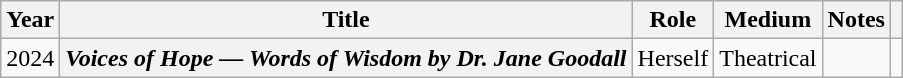<table class="wikitable sortable plainrowheaders">
<tr>
<th scope="col">Year</th>
<th scope="col">Title</th>
<th scope="col">Role</th>
<th scope="col">Medium</th>
<th scope="col">Notes</th>
<th scope="col" class="unsortable"></th>
</tr>
<tr>
<td>2024</td>
<th scope="row"><em>Voices of Hope — Words of Wisdom by Dr. Jane Goodall</em></th>
<td>Herself</td>
<td>Theatrical</td>
<td></td>
<td style="text-align: center;"></td>
</tr>
</table>
